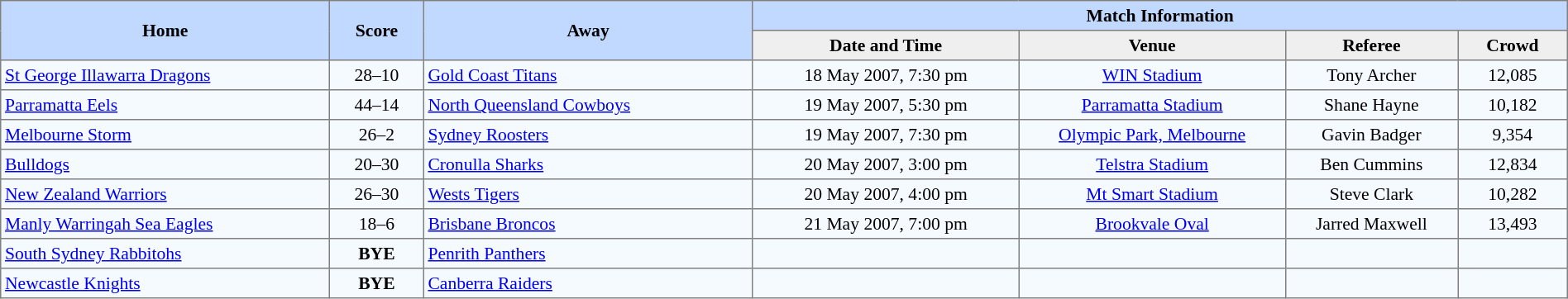<table border=1 style="border-collapse:collapse; font-size:90%; text-align:center;" cellpadding=3 cellspacing=0 width=100%>
<tr bgcolor=#C1D8FF>
<th rowspan=2 width=21%>Home</th>
<th rowspan=2 width=6%>Score</th>
<th rowspan=2 width=21%>Away</th>
<th colspan=6>Match Information</th>
</tr>
<tr bgcolor=#EFEFEF>
<th width=17%>Date and Time</th>
<th width=17%>Venue</th>
<th width=11%>Referee</th>
<th width=7%>Crowd</th>
</tr>
<tr bgcolor=#F5FAFF>
<td align=left> <a href='#'>St George Illawarra Dragons</a></td>
<td>28–10</td>
<td align=left> <a href='#'>Gold Coast Titans</a></td>
<td>18 May 2007, 7:30 pm</td>
<td><a href='#'>WIN Stadium</a></td>
<td>Tony Archer</td>
<td>12,085</td>
</tr>
<tr bgcolor=#F5FAFF>
<td align=left> <a href='#'>Parramatta Eels</a></td>
<td>44–14</td>
<td align=left> <a href='#'>North Queensland Cowboys</a></td>
<td>19 May 2007, 5:30 pm</td>
<td><a href='#'>Parramatta Stadium</a></td>
<td>Shane Hayne</td>
<td>10,182</td>
</tr>
<tr bgcolor=#F5FAFF>
<td align=left> <a href='#'>Melbourne Storm</a></td>
<td>26–2</td>
<td align=left> <a href='#'>Sydney Roosters</a></td>
<td>19 May 2007, 7:30 pm</td>
<td><a href='#'>Olympic Park, Melbourne</a></td>
<td>Gavin Badger</td>
<td>9,354</td>
</tr>
<tr bgcolor=#F5FAFF>
<td align=left> <a href='#'>Bulldogs</a></td>
<td>20–30</td>
<td align=left> <a href='#'>Cronulla Sharks</a></td>
<td>20 May 2007, 3:00 pm</td>
<td><a href='#'>Telstra Stadium</a></td>
<td>Ben Cummins</td>
<td>12,834</td>
</tr>
<tr bgcolor=#F5FAFF>
<td align=left> <a href='#'>New Zealand Warriors</a></td>
<td>26–30</td>
<td align=left> <a href='#'>Wests Tigers</a></td>
<td>20 May 2007, 4:00 pm</td>
<td><a href='#'>Mt Smart Stadium</a></td>
<td>Steve Clark</td>
<td>10,282</td>
</tr>
<tr bgcolor=#F5FAFF>
<td align=left> <a href='#'>Manly Warringah Sea Eagles</a></td>
<td>18–6</td>
<td align=left> <a href='#'>Brisbane Broncos</a></td>
<td>21 May 2007, 7:00 pm</td>
<td><a href='#'>Brookvale Oval</a></td>
<td>Jarred Maxwell</td>
<td>13,493</td>
</tr>
<tr bgcolor=#F5FAFF>
<td align=left> <a href='#'>South Sydney Rabbitohs</a></td>
<td><strong>BYE</strong></td>
<td align=left> <a href='#'>Penrith Panthers</a></td>
<td></td>
<td></td>
<td></td>
<td></td>
</tr>
<tr bgcolor=#F5FAFF>
<td align=left> <a href='#'>Newcastle Knights</a></td>
<td><strong>BYE</strong></td>
<td align=left> <a href='#'>Canberra Raiders</a></td>
<td></td>
<td></td>
<td></td>
<td></td>
</tr>
</table>
